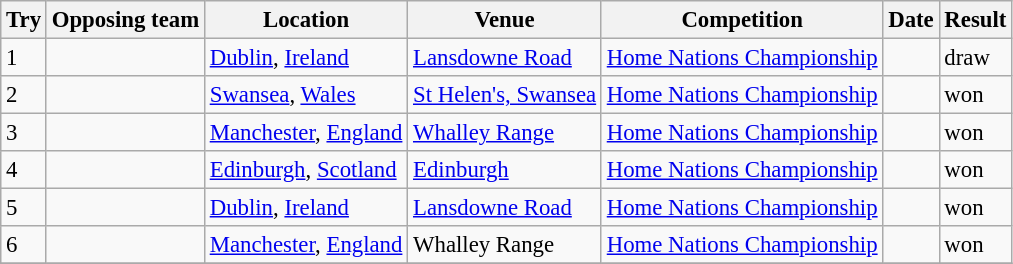<table class="wikitable sortable" style="font-size:95%">
<tr>
<th>Try</th>
<th>Opposing team</th>
<th>Location</th>
<th>Venue</th>
<th>Competition</th>
<th>Date</th>
<th>Result</th>
</tr>
<tr>
<td>1</td>
<td></td>
<td><a href='#'>Dublin</a>, <a href='#'>Ireland</a></td>
<td><a href='#'>Lansdowne Road</a></td>
<td><a href='#'>Home Nations Championship</a></td>
<td></td>
<td>draw</td>
</tr>
<tr>
<td>2</td>
<td></td>
<td><a href='#'>Swansea</a>, <a href='#'>Wales</a></td>
<td><a href='#'>St Helen's, Swansea</a></td>
<td><a href='#'>Home Nations Championship</a></td>
<td></td>
<td>won</td>
</tr>
<tr>
<td>3</td>
<td></td>
<td><a href='#'>Manchester</a>, <a href='#'>England</a></td>
<td><a href='#'>Whalley Range</a></td>
<td><a href='#'>Home Nations Championship</a></td>
<td></td>
<td>won</td>
</tr>
<tr>
<td>4</td>
<td></td>
<td><a href='#'>Edinburgh</a>, <a href='#'>Scotland</a></td>
<td><a href='#'>Edinburgh</a></td>
<td><a href='#'>Home Nations Championship</a></td>
<td></td>
<td>won</td>
</tr>
<tr>
<td>5</td>
<td></td>
<td><a href='#'>Dublin</a>, <a href='#'>Ireland</a></td>
<td><a href='#'>Lansdowne Road</a></td>
<td><a href='#'>Home Nations Championship</a></td>
<td></td>
<td>won</td>
</tr>
<tr>
<td>6</td>
<td></td>
<td><a href='#'>Manchester</a>, <a href='#'>England</a></td>
<td>Whalley Range</td>
<td><a href='#'>Home Nations Championship</a></td>
<td></td>
<td>won</td>
</tr>
<tr>
</tr>
</table>
